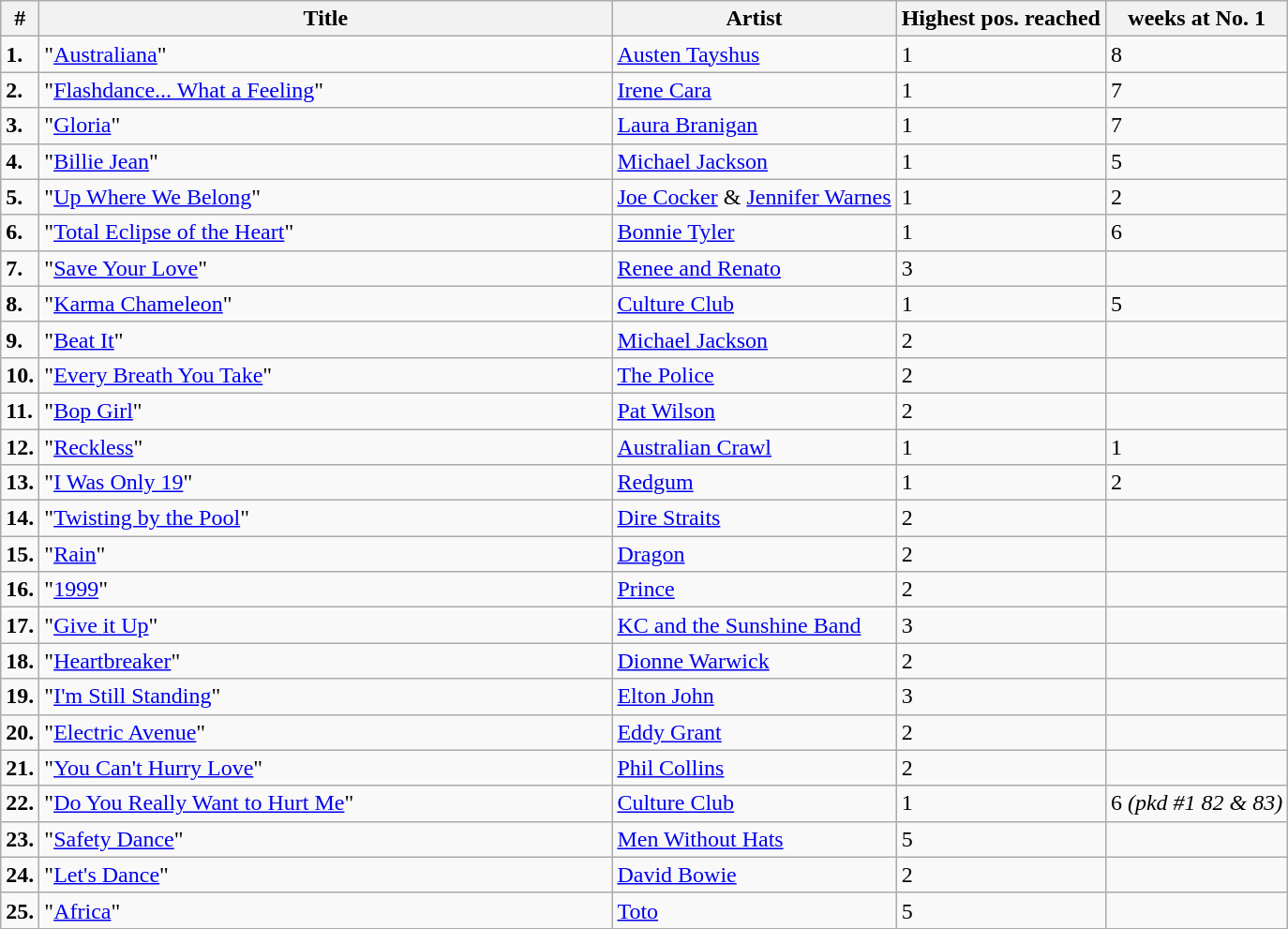<table class="wikitable sortable">
<tr>
<th>#</th>
<th width="400">Title</th>
<th>Artist</th>
<th>Highest pos. reached</th>
<th>weeks at No. 1</th>
</tr>
<tr>
<td><strong>1.</strong></td>
<td>"<a href='#'>Australiana</a>"</td>
<td><a href='#'>Austen Tayshus</a></td>
<td>1</td>
<td>8</td>
</tr>
<tr>
<td><strong>2.</strong></td>
<td>"<a href='#'>Flashdance... What a Feeling</a>"</td>
<td><a href='#'>Irene Cara</a></td>
<td>1</td>
<td>7</td>
</tr>
<tr>
<td><strong>3.</strong></td>
<td>"<a href='#'>Gloria</a>"</td>
<td><a href='#'>Laura Branigan</a></td>
<td>1</td>
<td>7</td>
</tr>
<tr>
<td><strong>4.</strong></td>
<td>"<a href='#'>Billie Jean</a>"</td>
<td><a href='#'>Michael Jackson</a></td>
<td>1</td>
<td>5</td>
</tr>
<tr>
<td><strong>5.</strong></td>
<td>"<a href='#'>Up Where We Belong</a>"</td>
<td><a href='#'>Joe Cocker</a> & <a href='#'>Jennifer Warnes</a></td>
<td>1</td>
<td>2</td>
</tr>
<tr>
<td><strong>6.</strong></td>
<td>"<a href='#'>Total Eclipse of the Heart</a>"</td>
<td><a href='#'>Bonnie Tyler</a></td>
<td>1</td>
<td>6</td>
</tr>
<tr>
<td><strong>7.</strong></td>
<td>"<a href='#'>Save Your Love</a>"</td>
<td><a href='#'>Renee and Renato</a></td>
<td>3</td>
<td></td>
</tr>
<tr>
<td><strong>8.</strong></td>
<td>"<a href='#'>Karma Chameleon</a>"</td>
<td><a href='#'>Culture Club</a></td>
<td>1</td>
<td>5</td>
</tr>
<tr>
<td><strong>9.</strong></td>
<td>"<a href='#'>Beat It</a>"</td>
<td><a href='#'>Michael Jackson</a></td>
<td>2</td>
<td></td>
</tr>
<tr>
<td><strong>10.</strong></td>
<td>"<a href='#'>Every Breath You Take</a>"</td>
<td><a href='#'>The Police</a></td>
<td>2</td>
<td></td>
</tr>
<tr>
<td><strong>11.</strong></td>
<td>"<a href='#'>Bop Girl</a>"</td>
<td><a href='#'>Pat Wilson</a></td>
<td>2</td>
<td></td>
</tr>
<tr>
<td><strong>12.</strong></td>
<td>"<a href='#'>Reckless</a>"</td>
<td><a href='#'>Australian Crawl</a></td>
<td>1</td>
<td>1</td>
</tr>
<tr>
<td><strong>13.</strong></td>
<td>"<a href='#'>I Was Only 19</a>"</td>
<td><a href='#'>Redgum</a></td>
<td>1</td>
<td>2</td>
</tr>
<tr>
<td><strong>14.</strong></td>
<td>"<a href='#'>Twisting by the Pool</a>"</td>
<td><a href='#'>Dire Straits</a></td>
<td>2</td>
<td></td>
</tr>
<tr>
<td><strong>15.</strong></td>
<td>"<a href='#'>Rain</a>"</td>
<td><a href='#'>Dragon</a></td>
<td>2</td>
<td></td>
</tr>
<tr>
<td><strong>16.</strong></td>
<td>"<a href='#'>1999</a>"</td>
<td><a href='#'>Prince</a></td>
<td>2</td>
<td></td>
</tr>
<tr>
<td><strong>17.</strong></td>
<td>"<a href='#'>Give it Up</a>"</td>
<td><a href='#'>KC and the Sunshine Band</a></td>
<td>3</td>
<td></td>
</tr>
<tr>
<td><strong>18.</strong></td>
<td>"<a href='#'>Heartbreaker</a>"</td>
<td><a href='#'>Dionne Warwick</a></td>
<td>2</td>
<td></td>
</tr>
<tr>
<td><strong>19.</strong></td>
<td>"<a href='#'>I'm Still Standing</a>"</td>
<td><a href='#'>Elton John</a></td>
<td>3</td>
<td></td>
</tr>
<tr>
<td><strong>20.</strong></td>
<td>"<a href='#'>Electric Avenue</a>"</td>
<td><a href='#'>Eddy Grant</a></td>
<td>2</td>
<td></td>
</tr>
<tr>
<td><strong>21.</strong></td>
<td>"<a href='#'>You Can't Hurry Love</a>"</td>
<td><a href='#'>Phil Collins</a></td>
<td>2</td>
<td></td>
</tr>
<tr>
<td><strong>22.</strong></td>
<td>"<a href='#'>Do You Really Want to Hurt Me</a>"</td>
<td><a href='#'>Culture Club</a></td>
<td>1</td>
<td>6 <em>(pkd #1 82 & 83)</em></td>
</tr>
<tr>
<td><strong>23.</strong></td>
<td>"<a href='#'>Safety Dance</a>"</td>
<td><a href='#'>Men Without Hats</a></td>
<td>5</td>
<td></td>
</tr>
<tr>
<td><strong>24.</strong></td>
<td>"<a href='#'>Let's Dance</a>"</td>
<td><a href='#'>David Bowie</a></td>
<td>2</td>
<td></td>
</tr>
<tr>
<td><strong>25.</strong></td>
<td>"<a href='#'>Africa</a>"</td>
<td><a href='#'>Toto</a></td>
<td>5</td>
<td></td>
</tr>
</table>
